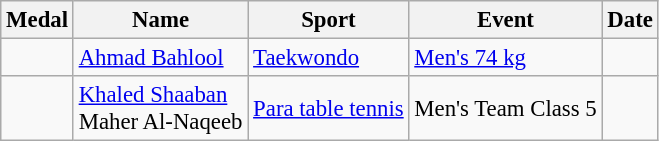<table class="wikitable sortable" style="font-size: 95%;">
<tr>
<th>Medal</th>
<th>Name</th>
<th>Sport</th>
<th>Event</th>
<th>Date</th>
</tr>
<tr>
<td></td>
<td><a href='#'>Ahmad Bahlool</a></td>
<td><a href='#'>Taekwondo</a></td>
<td><a href='#'>Men's 74 kg</a></td>
<td></td>
</tr>
<tr>
<td></td>
<td><a href='#'>Khaled Shaaban</a><br>Maher Al-Naqeeb</td>
<td><a href='#'>Para table tennis</a></td>
<td>Men's Team Class 5</td>
<td></td>
</tr>
</table>
